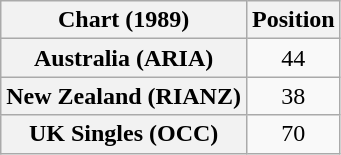<table class="wikitable sortable plainrowheaders" style="text-align:center">
<tr>
<th>Chart (1989)</th>
<th>Position</th>
</tr>
<tr>
<th scope="row">Australia (ARIA)</th>
<td style="text-align:center;">44</td>
</tr>
<tr>
<th scope="row">New Zealand (RIANZ)</th>
<td style="text-align:center;">38</td>
</tr>
<tr>
<th scope="row">UK Singles (OCC)</th>
<td style="text-align:center;">70</td>
</tr>
</table>
